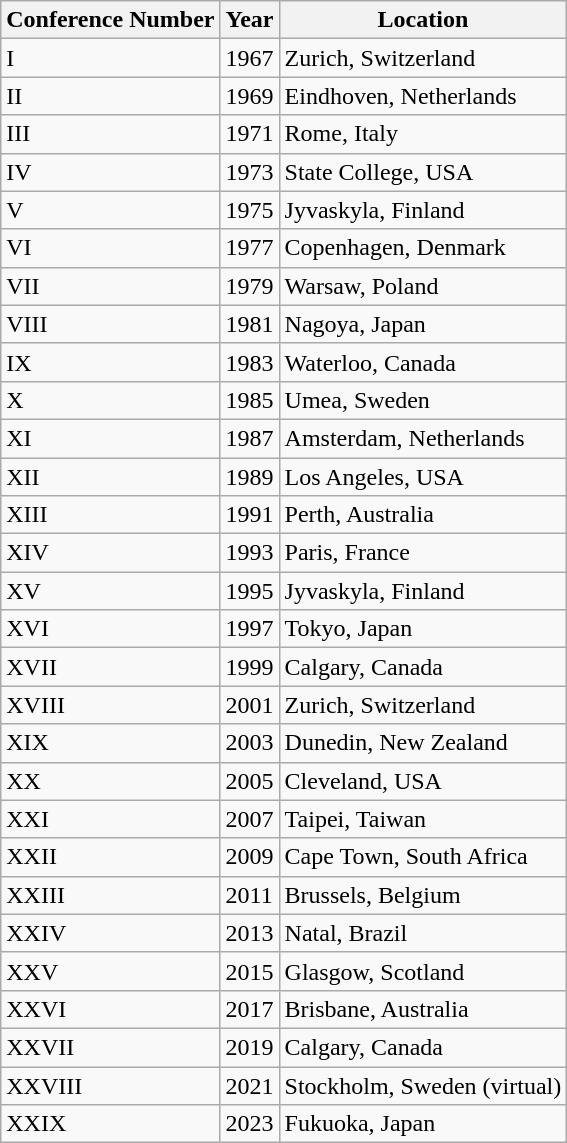<table class="wikitable">
<tr>
<th>Conference Number</th>
<th>Year</th>
<th>Location</th>
</tr>
<tr>
<td>I</td>
<td>1967</td>
<td>Zurich, Switzerland</td>
</tr>
<tr>
<td>II</td>
<td>1969</td>
<td>Eindhoven, Netherlands</td>
</tr>
<tr>
<td>III</td>
<td>1971</td>
<td>Rome, Italy</td>
</tr>
<tr>
<td>IV</td>
<td>1973</td>
<td>State College, USA</td>
</tr>
<tr>
<td>V</td>
<td>1975</td>
<td>Jyvaskyla, Finland</td>
</tr>
<tr>
<td>VI</td>
<td>1977</td>
<td>Copenhagen, Denmark</td>
</tr>
<tr>
<td>VII</td>
<td>1979</td>
<td>Warsaw, Poland</td>
</tr>
<tr>
<td>VIII</td>
<td>1981</td>
<td>Nagoya, Japan</td>
</tr>
<tr>
<td>IX</td>
<td>1983</td>
<td>Waterloo, Canada</td>
</tr>
<tr>
<td>X</td>
<td>1985</td>
<td>Umea, Sweden</td>
</tr>
<tr>
<td>XI</td>
<td>1987</td>
<td>Amsterdam, Netherlands</td>
</tr>
<tr>
<td>XII</td>
<td>1989</td>
<td>Los Angeles, USA</td>
</tr>
<tr>
<td>XIII</td>
<td>1991</td>
<td>Perth, Australia</td>
</tr>
<tr>
<td>XIV</td>
<td>1993</td>
<td>Paris, France</td>
</tr>
<tr>
<td>XV</td>
<td>1995</td>
<td>Jyvaskyla, Finland</td>
</tr>
<tr>
<td>XVI</td>
<td>1997</td>
<td>Tokyo, Japan</td>
</tr>
<tr>
<td>XVII</td>
<td>1999</td>
<td>Calgary, Canada</td>
</tr>
<tr>
<td>XVIII</td>
<td>2001</td>
<td>Zurich, Switzerland</td>
</tr>
<tr>
<td>XIX</td>
<td>2003</td>
<td>Dunedin, New Zealand</td>
</tr>
<tr>
<td>XX</td>
<td>2005</td>
<td>Cleveland, USA</td>
</tr>
<tr>
<td>XXI</td>
<td>2007</td>
<td>Taipei, Taiwan</td>
</tr>
<tr>
<td>XXII</td>
<td>2009</td>
<td>Cape Town, South Africa</td>
</tr>
<tr>
<td>XXIII</td>
<td>2011</td>
<td>Brussels, Belgium</td>
</tr>
<tr>
<td>XXIV</td>
<td>2013</td>
<td>Natal, Brazil</td>
</tr>
<tr>
<td>XXV</td>
<td>2015</td>
<td>Glasgow, Scotland</td>
</tr>
<tr>
<td>XXVI</td>
<td>2017</td>
<td>Brisbane, Australia</td>
</tr>
<tr>
<td>XXVII</td>
<td>2019</td>
<td>Calgary, Canada</td>
</tr>
<tr>
<td>XXVIII</td>
<td>2021</td>
<td>Stockholm, Sweden (virtual)</td>
</tr>
<tr>
<td>XXIX</td>
<td>2023</td>
<td>Fukuoka, Japan</td>
</tr>
</table>
